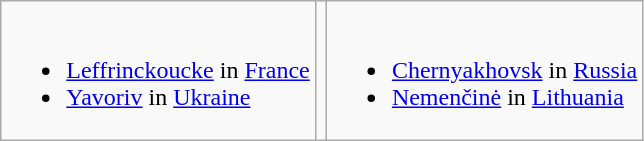<table class="wikitable">
<tr valign="top">
<td><br><ul><li> <a href='#'>Leffrinckoucke</a> in <a href='#'>France</a></li><li> <a href='#'>Yavoriv</a> in <a href='#'>Ukraine</a></li></ul></td>
<td></td>
<td><br><ul><li> <a href='#'>Chernyakhovsk</a> in <a href='#'>Russia</a></li><li> <a href='#'>Nemenčinė</a> in <a href='#'>Lithuania</a></li></ul></td>
</tr>
</table>
